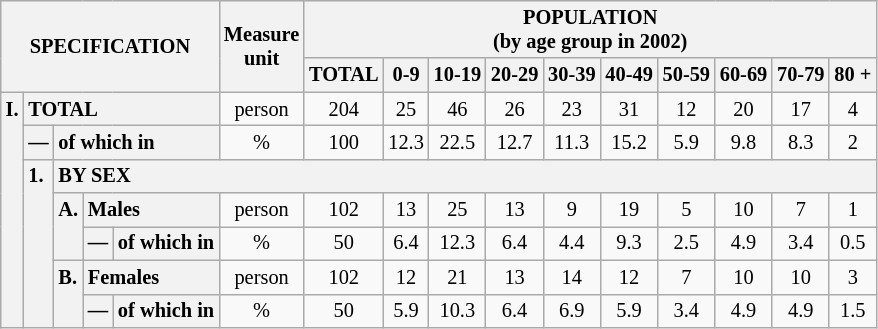<table class="wikitable" style="font-size:85%; text-align:center">
<tr>
<th rowspan="2" colspan="5">SPECIFICATION</th>
<th rowspan="2">Measure<br> unit</th>
<th colspan="10" rowspan="1">POPULATION<br> (by age group in 2002)</th>
</tr>
<tr>
<th>TOTAL</th>
<th>0-9</th>
<th>10-19</th>
<th>20-29</th>
<th>30-39</th>
<th>40-49</th>
<th>50-59</th>
<th>60-69</th>
<th>70-79</th>
<th>80 +</th>
</tr>
<tr>
<th style="text-align:left" valign="top" rowspan="7">I.</th>
<th style="text-align:left" colspan="4">TOTAL</th>
<td>person</td>
<td>204</td>
<td>25</td>
<td>46</td>
<td>26</td>
<td>23</td>
<td>31</td>
<td>12</td>
<td>20</td>
<td>17</td>
<td>4</td>
</tr>
<tr>
<th style="text-align:left" valign="top">—</th>
<th style="text-align:left" colspan="3">of which in</th>
<td>%</td>
<td>100</td>
<td>12.3</td>
<td>22.5</td>
<td>12.7</td>
<td>11.3</td>
<td>15.2</td>
<td>5.9</td>
<td>9.8</td>
<td>8.3</td>
<td>2</td>
</tr>
<tr>
<th style="text-align:left" valign="top" rowspan="5">1.</th>
<th style="text-align:left" colspan="14">BY SEX</th>
</tr>
<tr>
<th style="text-align:left" valign="top" rowspan="2">A.</th>
<th style="text-align:left" colspan="2">Males</th>
<td>person</td>
<td>102</td>
<td>13</td>
<td>25</td>
<td>13</td>
<td>9</td>
<td>19</td>
<td>5</td>
<td>10</td>
<td>7</td>
<td>1</td>
</tr>
<tr>
<th style="text-align:left" valign="top">—</th>
<th style="text-align:left" colspan="1">of which in</th>
<td>%</td>
<td>50</td>
<td>6.4</td>
<td>12.3</td>
<td>6.4</td>
<td>4.4</td>
<td>9.3</td>
<td>2.5</td>
<td>4.9</td>
<td>3.4</td>
<td>0.5</td>
</tr>
<tr>
<th style="text-align:left" valign="top" rowspan="2">B.</th>
<th style="text-align:left" colspan="2">Females</th>
<td>person</td>
<td>102</td>
<td>12</td>
<td>21</td>
<td>13</td>
<td>14</td>
<td>12</td>
<td>7</td>
<td>10</td>
<td>10</td>
<td>3</td>
</tr>
<tr>
<th style="text-align:left" valign="top">—</th>
<th style="text-align:left" colspan="1">of which in</th>
<td>%</td>
<td>50</td>
<td>5.9</td>
<td>10.3</td>
<td>6.4</td>
<td>6.9</td>
<td>5.9</td>
<td>3.4</td>
<td>4.9</td>
<td>4.9</td>
<td>1.5</td>
</tr>
</table>
